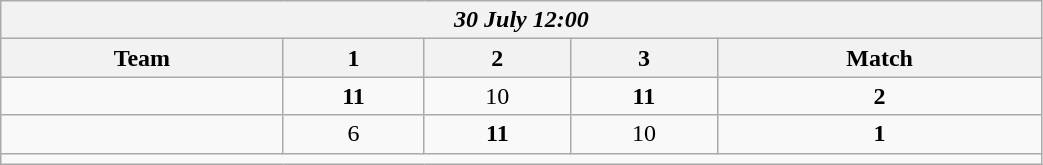<table class=wikitable style="text-align:center; width: 55%">
<tr>
<th colspan=10><em>30 July 12:00</em></th>
</tr>
<tr>
<th>Team</th>
<th>1</th>
<th>2</th>
<th>3</th>
<th>Match</th>
</tr>
<tr>
<td align=left><strong><br></strong></td>
<td><strong>11</strong></td>
<td>10</td>
<td><strong>11</strong></td>
<td><strong>2</strong></td>
</tr>
<tr>
<td align=left><br></td>
<td>6</td>
<td><strong>11</strong></td>
<td>10</td>
<td><strong>1</strong></td>
</tr>
<tr>
<td colspan=10></td>
</tr>
</table>
